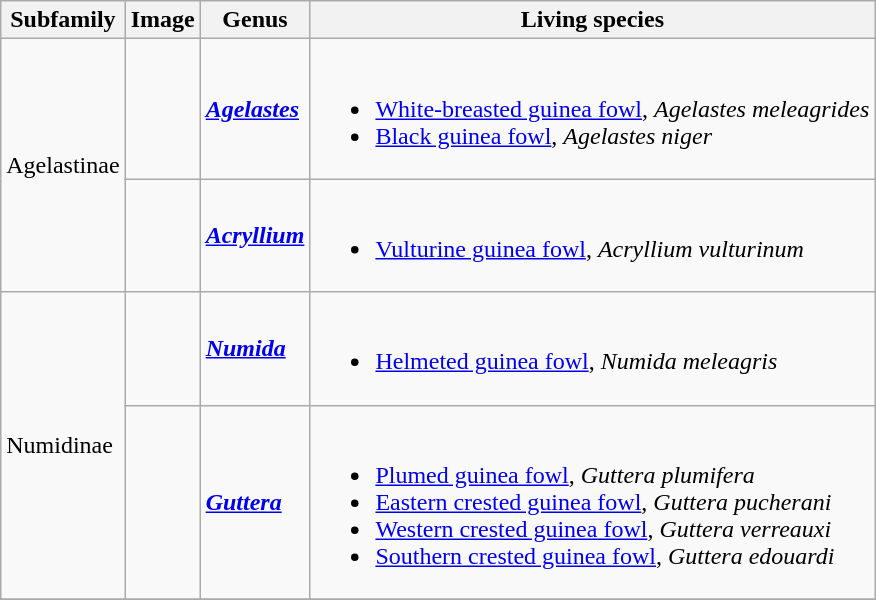<table class="wikitable">
<tr>
<th>Subfamily</th>
<th>Image</th>
<th>Genus</th>
<th>Living species</th>
</tr>
<tr>
<td rowspan="2">Agelastinae</td>
<td></td>
<td><strong><em><a href='#'>Agelastes</a></em></strong> </td>
<td><br><ul><li><a href='#'>White-breasted guinea fowl</a>, <em>Agelastes meleagrides</em></li><li><a href='#'>Black guinea fowl</a>, <em>Agelastes niger</em></li></ul></td>
</tr>
<tr>
<td></td>
<td><strong><em><a href='#'>Acryllium</a></em></strong> </td>
<td><br><ul><li><a href='#'>Vulturine guinea fowl</a>, <em>Acryllium vulturinum</em></li></ul></td>
</tr>
<tr>
<td rowspan="2">Numidinae</td>
<td></td>
<td><strong><em><a href='#'>Numida</a></em></strong> </td>
<td><br><ul><li><a href='#'>Helmeted guinea fowl</a>, <em>Numida meleagris</em></li></ul></td>
</tr>
<tr>
<td></td>
<td><strong><em><a href='#'>Guttera</a></em></strong> </td>
<td><br><ul><li><a href='#'>Plumed guinea fowl</a>, <em>Guttera plumifera</em></li><li><a href='#'>Eastern crested guinea fowl</a>, <em>Guttera pucherani</em></li><li><a href='#'>Western crested guinea fowl</a>, <em>Guttera verreauxi</em></li><li><a href='#'>Southern crested guinea fowl</a>, <em>Guttera edouardi</em></li></ul></td>
</tr>
<tr>
</tr>
</table>
